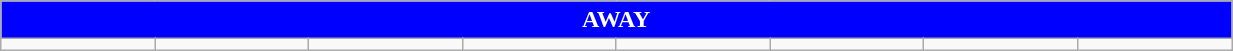<table class="wikitable collapsible collapsed" style="width:65%">
<tr>
<th colspan=16 ! style="color:white; background:blue">AWAY</th>
</tr>
<tr>
<td></td>
<td></td>
<td></td>
<td></td>
<td></td>
<td></td>
<td></td>
<td></td>
</tr>
</table>
